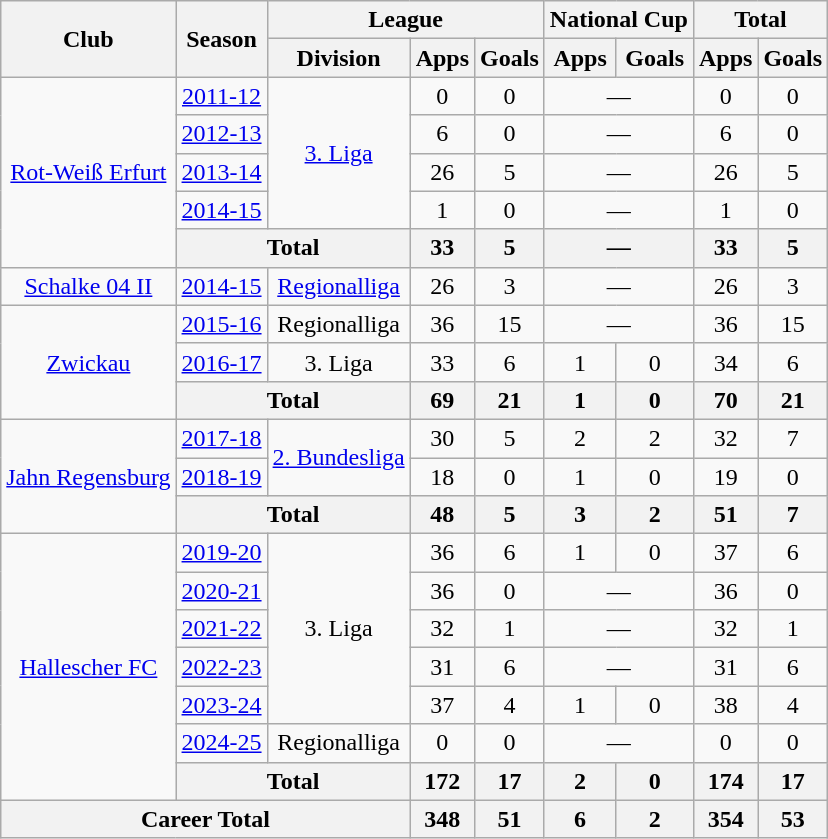<table class="wikitable" style="text-align: center">
<tr>
<th rowspan="2">Club</th>
<th rowspan="2">Season</th>
<th colspan="3">League</th>
<th colspan="2">National Cup</th>
<th colspan="2">Total</th>
</tr>
<tr>
<th>Division</th>
<th>Apps</th>
<th>Goals</th>
<th>Apps</th>
<th>Goals</th>
<th>Apps</th>
<th>Goals</th>
</tr>
<tr>
<td rowspan="5"><a href='#'>Rot-Weiß Erfurt</a></td>
<td><a href='#'>2011-12</a></td>
<td rowspan="4"><a href='#'>3. Liga</a></td>
<td>0</td>
<td>0</td>
<td colspan="2">—</td>
<td>0</td>
<td>0</td>
</tr>
<tr>
<td><a href='#'>2012-13</a></td>
<td>6</td>
<td>0</td>
<td colspan="2">—</td>
<td>6</td>
<td>0</td>
</tr>
<tr>
<td><a href='#'>2013-14</a></td>
<td>26</td>
<td>5</td>
<td colspan="2">—</td>
<td>26</td>
<td>5</td>
</tr>
<tr>
<td><a href='#'>2014-15</a></td>
<td>1</td>
<td>0</td>
<td colspan="2">—</td>
<td>1</td>
<td>0</td>
</tr>
<tr>
<th colspan="2">Total</th>
<th>33</th>
<th>5</th>
<th colspan="2">—</th>
<th>33</th>
<th>5</th>
</tr>
<tr>
<td><a href='#'>Schalke 04 II</a></td>
<td><a href='#'>2014-15</a></td>
<td><a href='#'>Regionalliga</a></td>
<td>26</td>
<td>3</td>
<td colspan="2">—</td>
<td>26</td>
<td>3</td>
</tr>
<tr>
<td rowspan="3"><a href='#'>Zwickau</a></td>
<td><a href='#'>2015-16</a></td>
<td>Regionalliga</td>
<td>36</td>
<td>15</td>
<td colspan="2">—</td>
<td>36</td>
<td>15</td>
</tr>
<tr>
<td><a href='#'>2016-17</a></td>
<td>3. Liga</td>
<td>33</td>
<td>6</td>
<td>1</td>
<td>0</td>
<td>34</td>
<td>6</td>
</tr>
<tr>
<th colspan="2">Total</th>
<th>69</th>
<th>21</th>
<th>1</th>
<th>0</th>
<th>70</th>
<th>21</th>
</tr>
<tr>
<td rowspan="3"><a href='#'>Jahn Regensburg</a></td>
<td><a href='#'>2017-18</a></td>
<td rowspan="2"><a href='#'>2. Bundesliga</a></td>
<td>30</td>
<td>5</td>
<td>2</td>
<td>2</td>
<td>32</td>
<td>7</td>
</tr>
<tr>
<td><a href='#'>2018-19</a></td>
<td>18</td>
<td>0</td>
<td>1</td>
<td>0</td>
<td>19</td>
<td>0</td>
</tr>
<tr>
<th colspan="2">Total</th>
<th>48</th>
<th>5</th>
<th>3</th>
<th>2</th>
<th>51</th>
<th>7</th>
</tr>
<tr>
<td rowspan="7"><a href='#'>Hallescher FC</a></td>
<td><a href='#'>2019-20</a></td>
<td rowspan="5">3. Liga</td>
<td>36</td>
<td>6</td>
<td>1</td>
<td>0</td>
<td>37</td>
<td>6</td>
</tr>
<tr>
<td><a href='#'>2020-21</a></td>
<td>36</td>
<td>0</td>
<td colspan="2">—</td>
<td>36</td>
<td>0</td>
</tr>
<tr>
<td><a href='#'>2021-22</a></td>
<td>32</td>
<td>1</td>
<td colspan="2">—</td>
<td>32</td>
<td>1</td>
</tr>
<tr>
<td><a href='#'>2022-23</a></td>
<td>31</td>
<td>6</td>
<td colspan="2">—</td>
<td>31</td>
<td>6</td>
</tr>
<tr>
<td><a href='#'>2023-24</a></td>
<td>37</td>
<td>4</td>
<td>1</td>
<td>0</td>
<td>38</td>
<td>4</td>
</tr>
<tr>
<td><a href='#'>2024-25</a></td>
<td>Regionalliga</td>
<td>0</td>
<td>0</td>
<td colspan="2">—</td>
<td>0</td>
<td>0</td>
</tr>
<tr>
<th colspan="2">Total</th>
<th>172</th>
<th>17</th>
<th>2</th>
<th>0</th>
<th>174</th>
<th>17</th>
</tr>
<tr>
<th colspan="3">Career Total</th>
<th>348</th>
<th>51</th>
<th>6</th>
<th>2</th>
<th>354</th>
<th>53</th>
</tr>
</table>
